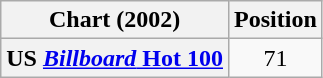<table class="wikitable plainrowheaders" style="text-align:center">
<tr>
<th>Chart (2002)</th>
<th>Position</th>
</tr>
<tr>
<th scope="row">US <a href='#'><em>Billboard</em> Hot 100</a></th>
<td>71</td>
</tr>
</table>
